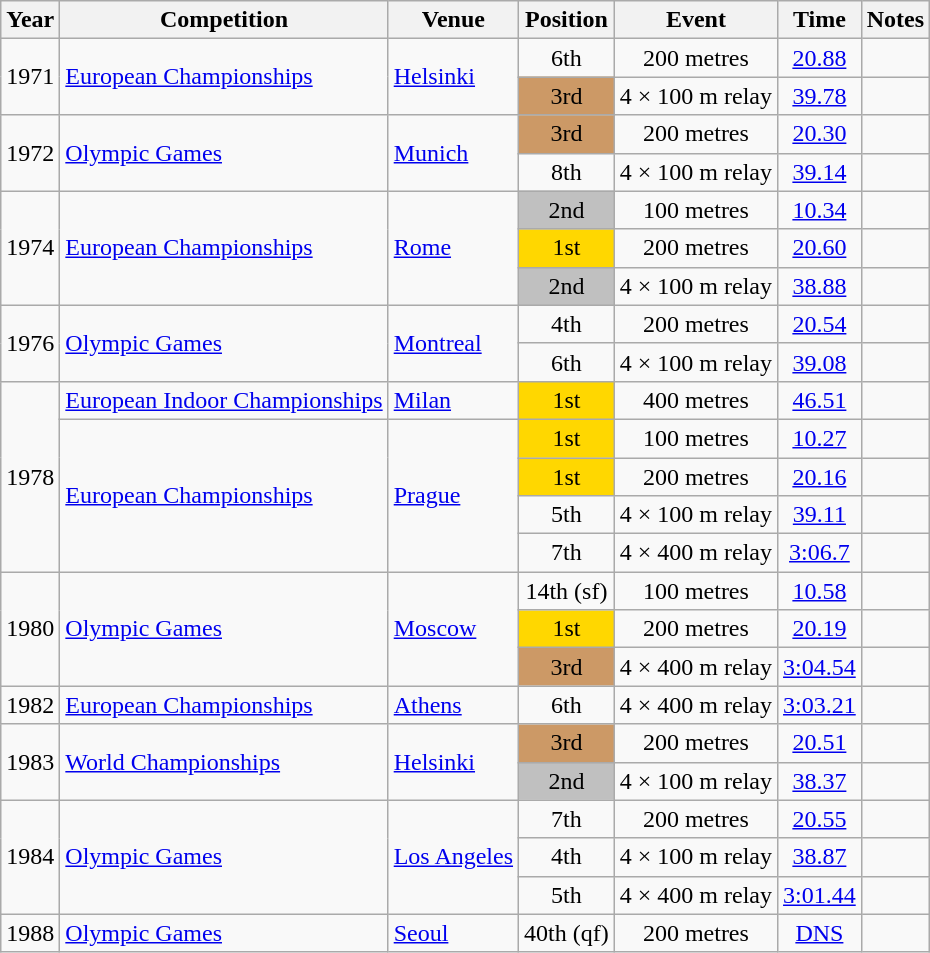<table class=wikitable style=text-align:center>
<tr>
<th>Year</th>
<th>Competition</th>
<th>Venue</th>
<th>Position</th>
<th>Event</th>
<th>Time</th>
<th>Notes</th>
</tr>
<tr>
<td rowspan=2>1971</td>
<td rowspan=2 align=left><a href='#'>European Championships</a></td>
<td rowspan=2 align=left> <a href='#'>Helsinki</a></td>
<td>6th</td>
<td>200 metres</td>
<td><a href='#'>20.88</a></td>
<td></td>
</tr>
<tr>
<td bgcolor=cc9966>3rd</td>
<td>4 × 100 m relay</td>
<td><a href='#'>39.78</a></td>
<td></td>
</tr>
<tr>
<td rowspan=2>1972</td>
<td rowspan=2 align=left><a href='#'>Olympic Games</a></td>
<td rowspan=2 align=left> <a href='#'>Munich</a></td>
<td bgcolor=cc9966>3rd</td>
<td>200 metres</td>
<td><a href='#'>20.30</a></td>
<td></td>
</tr>
<tr>
<td>8th</td>
<td>4 × 100 m relay</td>
<td><a href='#'>39.14</a></td>
<td></td>
</tr>
<tr>
<td rowspan=3>1974</td>
<td rowspan=3 align=left><a href='#'>European Championships</a></td>
<td rowspan=3 align=left> <a href='#'>Rome</a></td>
<td bgcolor=silver>2nd</td>
<td>100 metres</td>
<td><a href='#'>10.34</a></td>
<td></td>
</tr>
<tr>
<td bgcolor=gold>1st</td>
<td>200 metres</td>
<td><a href='#'>20.60</a></td>
<td></td>
</tr>
<tr>
<td bgcolor=silver>2nd</td>
<td>4 × 100 m relay</td>
<td><a href='#'>38.88</a></td>
<td></td>
</tr>
<tr>
<td rowspan=2>1976</td>
<td rowspan=2 align=left><a href='#'>Olympic Games</a></td>
<td rowspan=2 align=left> <a href='#'>Montreal</a></td>
<td>4th</td>
<td>200 metres</td>
<td><a href='#'>20.54</a></td>
<td></td>
</tr>
<tr>
<td>6th</td>
<td>4 × 100 m relay</td>
<td><a href='#'>39.08</a></td>
<td></td>
</tr>
<tr>
<td rowspan=5>1978</td>
<td align=left><a href='#'>European Indoor Championships</a></td>
<td align=left> <a href='#'>Milan</a></td>
<td bgcolor=gold>1st</td>
<td>400 metres</td>
<td><a href='#'>46.51</a></td>
<td></td>
</tr>
<tr>
<td rowspan=4 align=left><a href='#'>European Championships</a></td>
<td rowspan=4 align=left> <a href='#'>Prague</a></td>
<td bgcolor=gold>1st</td>
<td>100 metres</td>
<td><a href='#'>10.27</a></td>
<td></td>
</tr>
<tr>
<td bgcolor=gold>1st</td>
<td>200 metres</td>
<td><a href='#'>20.16</a></td>
<td></td>
</tr>
<tr>
<td>5th</td>
<td>4 × 100 m relay</td>
<td><a href='#'>39.11</a></td>
<td></td>
</tr>
<tr>
<td>7th</td>
<td>4 × 400 m relay</td>
<td><a href='#'>3:06.7</a></td>
<td></td>
</tr>
<tr>
<td rowspan=3>1980</td>
<td rowspan=3 align=left><a href='#'>Olympic Games</a></td>
<td rowspan=3 align=left> <a href='#'>Moscow</a></td>
<td>14th (sf)</td>
<td>100 metres</td>
<td><a href='#'>10.58</a></td>
<td></td>
</tr>
<tr>
<td bgcolor=gold>1st</td>
<td>200 metres</td>
<td><a href='#'>20.19</a></td>
<td></td>
</tr>
<tr>
<td bgcolor=cc9966>3rd</td>
<td>4 × 400 m relay</td>
<td><a href='#'>3:04.54</a></td>
<td></td>
</tr>
<tr>
<td>1982</td>
<td align=left><a href='#'>European Championships</a></td>
<td align=left> <a href='#'>Athens</a></td>
<td>6th</td>
<td>4 × 400 m relay</td>
<td><a href='#'>3:03.21</a></td>
<td></td>
</tr>
<tr>
<td rowspan=2>1983</td>
<td rowspan=2 align=left><a href='#'>World Championships</a></td>
<td rowspan=2 align=left> <a href='#'>Helsinki</a></td>
<td bgcolor=cc9966>3rd</td>
<td>200 metres</td>
<td><a href='#'>20.51</a></td>
<td></td>
</tr>
<tr>
<td bgcolor=silver>2nd</td>
<td>4 × 100 m relay</td>
<td><a href='#'>38.37</a></td>
<td></td>
</tr>
<tr>
<td rowspan=3>1984</td>
<td rowspan=3 align=left><a href='#'>Olympic Games</a></td>
<td rowspan=3 align=left> <a href='#'>Los Angeles</a></td>
<td>7th</td>
<td>200 metres</td>
<td><a href='#'>20.55</a></td>
<td></td>
</tr>
<tr>
<td>4th</td>
<td>4 × 100 m relay</td>
<td><a href='#'>38.87</a></td>
<td></td>
</tr>
<tr>
<td>5th</td>
<td>4 × 400 m relay</td>
<td><a href='#'>3:01.44</a></td>
<td></td>
</tr>
<tr>
<td>1988</td>
<td align=left><a href='#'>Olympic Games</a></td>
<td align=left> <a href='#'>Seoul</a></td>
<td>40th (qf)</td>
<td>200 metres</td>
<td><a href='#'>DNS</a></td>
<td></td>
</tr>
</table>
